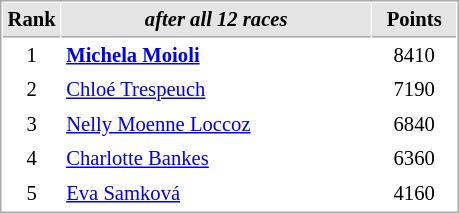<table cellspacing="1" cellpadding="3" style="border:1px solid #aaa; font-size:86%;">
<tr style="background:#e4e4e4;">
<th style="border-bottom:1px solid #aaa; width:10px;">Rank</th>
<th style="border-bottom:1px solid #aaa; width:200px;"><em>after all 12 races</em></th>
<th style="border-bottom:1px solid #aaa; width:50px;">Points</th>
</tr>
<tr>
<td align=center>1</td>
<td><strong> <a href='#'>Michela Moioli</a></strong></td>
<td align=center>8410</td>
</tr>
<tr>
<td align=center>2</td>
<td> <a href='#'>Chloé Trespeuch</a></td>
<td align=center>7190</td>
</tr>
<tr>
<td align=center>3</td>
<td> <a href='#'>Nelly Moenne Loccoz</a></td>
<td align=center>6840</td>
</tr>
<tr>
<td align=center>4</td>
<td> <a href='#'>Charlotte Bankes</a></td>
<td align=center>6360</td>
</tr>
<tr>
<td align=center>5</td>
<td> <a href='#'>Eva Samková</a></td>
<td align=center>4160</td>
</tr>
</table>
